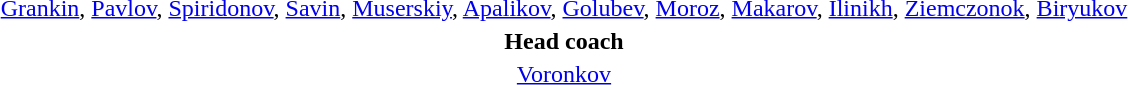<table style="text-align: center; margin-top: 2em; margin-left: auto; margin-right: auto">
<tr>
<td><a href='#'>Grankin</a>, <a href='#'>Pavlov</a>, <a href='#'>Spiridonov</a>, <a href='#'>Savin</a>, <a href='#'>Muserskiy</a>, <a href='#'>Apalikov</a>, <a href='#'>Golubev</a>, <a href='#'>Moroz</a>, <a href='#'>Makarov</a>, <a href='#'>Ilinikh</a>, <a href='#'>Ziemczonok</a>, <a href='#'>Biryukov</a></td>
</tr>
<tr>
<td><strong>Head coach</strong></td>
</tr>
<tr>
<td><a href='#'>Voronkov</a></td>
</tr>
</table>
